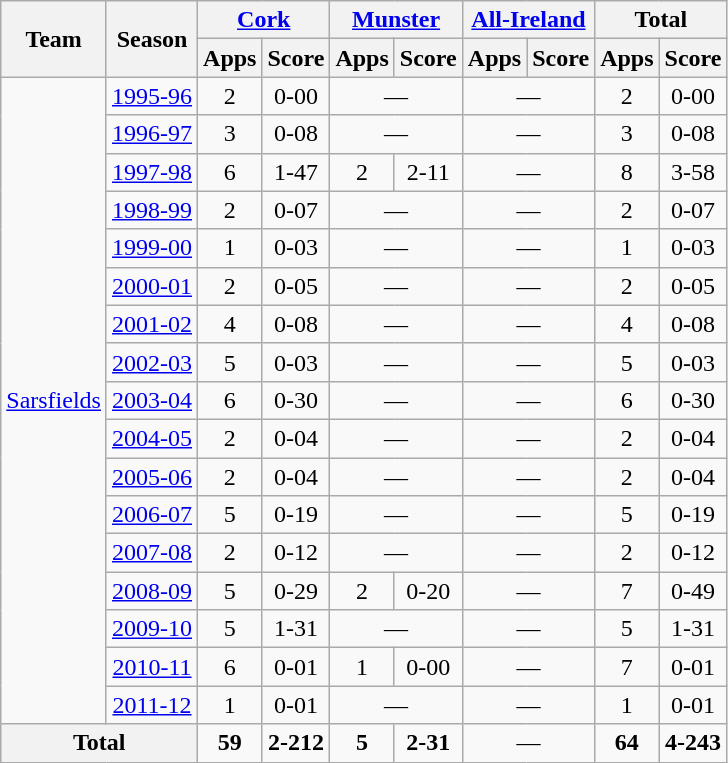<table class="wikitable" style="text-align:center">
<tr>
<th rowspan="2">Team</th>
<th rowspan="2">Season</th>
<th colspan="2"><a href='#'>Cork</a></th>
<th colspan="2"><a href='#'>Munster</a></th>
<th colspan="2"><a href='#'>All-Ireland</a></th>
<th colspan="2">Total</th>
</tr>
<tr>
<th>Apps</th>
<th>Score</th>
<th>Apps</th>
<th>Score</th>
<th>Apps</th>
<th>Score</th>
<th>Apps</th>
<th>Score</th>
</tr>
<tr>
<td rowspan="17"><a href='#'>Sarsfields</a></td>
<td><a href='#'>1995-96</a></td>
<td>2</td>
<td>0-00</td>
<td colspan=2>—</td>
<td colspan=2>—</td>
<td>2</td>
<td>0-00</td>
</tr>
<tr>
<td><a href='#'>1996-97</a></td>
<td>3</td>
<td>0-08</td>
<td colspan=2>—</td>
<td colspan=2>—</td>
<td>3</td>
<td>0-08</td>
</tr>
<tr>
<td><a href='#'>1997-98</a></td>
<td>6</td>
<td>1-47</td>
<td>2</td>
<td>2-11</td>
<td colspan=2>—</td>
<td>8</td>
<td>3-58</td>
</tr>
<tr>
<td><a href='#'>1998-99</a></td>
<td>2</td>
<td>0-07</td>
<td colspan=2>—</td>
<td colspan=2>—</td>
<td>2</td>
<td>0-07</td>
</tr>
<tr>
<td><a href='#'>1999-00</a></td>
<td>1</td>
<td>0-03</td>
<td colspan=2>—</td>
<td colspan=2>—</td>
<td>1</td>
<td>0-03</td>
</tr>
<tr>
<td><a href='#'>2000-01</a></td>
<td>2</td>
<td>0-05</td>
<td colspan=2>—</td>
<td colspan=2>—</td>
<td>2</td>
<td>0-05</td>
</tr>
<tr>
<td><a href='#'>2001-02</a></td>
<td>4</td>
<td>0-08</td>
<td colspan=2>—</td>
<td colspan=2>—</td>
<td>4</td>
<td>0-08</td>
</tr>
<tr>
<td><a href='#'>2002-03</a></td>
<td>5</td>
<td>0-03</td>
<td colspan=2>—</td>
<td colspan=2>—</td>
<td>5</td>
<td>0-03</td>
</tr>
<tr>
<td><a href='#'>2003-04</a></td>
<td>6</td>
<td>0-30</td>
<td colspan=2>—</td>
<td colspan=2>—</td>
<td>6</td>
<td>0-30</td>
</tr>
<tr>
<td><a href='#'>2004-05</a></td>
<td>2</td>
<td>0-04</td>
<td colspan=2>—</td>
<td colspan=2>—</td>
<td>2</td>
<td>0-04</td>
</tr>
<tr>
<td><a href='#'>2005-06</a></td>
<td>2</td>
<td>0-04</td>
<td colspan=2>—</td>
<td colspan=2>—</td>
<td>2</td>
<td>0-04</td>
</tr>
<tr>
<td><a href='#'>2006-07</a></td>
<td>5</td>
<td>0-19</td>
<td colspan=2>—</td>
<td colspan=2>—</td>
<td>5</td>
<td>0-19</td>
</tr>
<tr>
<td><a href='#'>2007-08</a></td>
<td>2</td>
<td>0-12</td>
<td colspan=2>—</td>
<td colspan=2>—</td>
<td>2</td>
<td>0-12</td>
</tr>
<tr>
<td><a href='#'>2008-09</a></td>
<td>5</td>
<td>0-29</td>
<td>2</td>
<td>0-20</td>
<td colspan=2>—</td>
<td>7</td>
<td>0-49</td>
</tr>
<tr>
<td><a href='#'>2009-10</a></td>
<td>5</td>
<td>1-31</td>
<td colspan=2>—</td>
<td colspan=2>—</td>
<td>5</td>
<td>1-31</td>
</tr>
<tr>
<td><a href='#'>2010-11</a></td>
<td>6</td>
<td>0-01</td>
<td>1</td>
<td>0-00</td>
<td colspan=2>—</td>
<td>7</td>
<td>0-01</td>
</tr>
<tr>
<td><a href='#'>2011-12</a></td>
<td>1</td>
<td>0-01</td>
<td colspan=2>—</td>
<td colspan=2>—</td>
<td>1</td>
<td>0-01</td>
</tr>
<tr>
<th colspan="2">Total</th>
<td><strong>59</strong></td>
<td><strong>2-212</strong></td>
<td><strong>5</strong></td>
<td><strong>2-31</strong></td>
<td colspan=2>—</td>
<td><strong>64</strong></td>
<td><strong>4-243</strong></td>
</tr>
</table>
